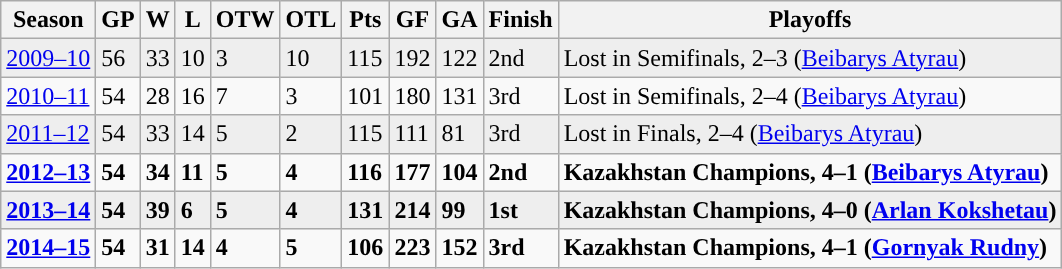<table class="wikitable">
<tr>
<th>Season</th>
<th>GP</th>
<th>W</th>
<th>L</th>
<th>OTW</th>
<th>OTL</th>
<th>Pts</th>
<th>GF</th>
<th>GA</th>
<th>Finish</th>
<th>Playoffs</th>
</tr>
<tr style="background:#eee;">
<td><a href='#'>2009–10</a></td>
<td>56</td>
<td>33</td>
<td>10</td>
<td>3</td>
<td>10</td>
<td>115</td>
<td>192</td>
<td>122</td>
<td>2nd</td>
<td>Lost in Semifinals, 2–3 (<a href='#'>Beibarys Atyrau</a>)</td>
</tr>
<tr>
<td><a href='#'>2010–11</a></td>
<td>54</td>
<td>28</td>
<td>16</td>
<td>7</td>
<td>3</td>
<td>101</td>
<td>180</td>
<td>131</td>
<td>3rd</td>
<td>Lost in Semifinals, 2–4 (<a href='#'>Beibarys Atyrau</a>)</td>
</tr>
<tr style="background:#eee;">
<td><a href='#'>2011–12</a></td>
<td>54</td>
<td>33</td>
<td>14</td>
<td>5</td>
<td>2</td>
<td>115</td>
<td>111</td>
<td>81</td>
<td>3rd</td>
<td>Lost in Finals, 2–4 (<a href='#'>Beibarys Atyrau</a>)</td>
</tr>
<tr>
<td><strong><a href='#'>2012–13</a></strong></td>
<td><strong>54</strong></td>
<td><strong>34</strong></td>
<td><strong>11</strong></td>
<td><strong>5</strong></td>
<td><strong>4</strong></td>
<td><strong>116</strong></td>
<td><strong>177</strong></td>
<td><strong>104</strong></td>
<td><strong>2nd</strong></td>
<td><strong>Kazakhstan Champions, 4–1 (<a href='#'>Beibarys Atyrau</a>)</strong></td>
</tr>
<tr style="background:#eee;">
<td><strong><a href='#'>2013–14</a></strong></td>
<td><strong>54</strong></td>
<td><strong>39</strong></td>
<td><strong>6</strong></td>
<td><strong>5</strong></td>
<td><strong>4</strong></td>
<td><strong>131</strong></td>
<td><strong>214</strong></td>
<td><strong>99</strong></td>
<td><strong>1st</strong></td>
<td><strong>Kazakhstan Champions, 4–0 (<a href='#'>Arlan Kokshetau</a>)</strong></td>
</tr>
<tr>
<td><strong><a href='#'>2014–15</a></strong></td>
<td><strong>54</strong></td>
<td><strong>31</strong></td>
<td><strong>14</strong></td>
<td><strong>4</strong></td>
<td><strong>5</strong></td>
<td><strong>106</strong></td>
<td><strong>223</strong></td>
<td><strong>152</strong></td>
<td><strong>3rd</strong></td>
<td><strong>Kazakhstan Champions, 4–1 (<a href='#'>Gornyak Rudny</a>)</strong></td>
</tr>
</table>
